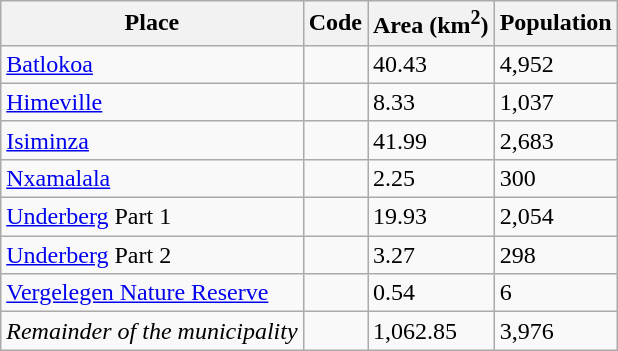<table class="wikitable sortable">
<tr>
<th>Place</th>
<th>Code</th>
<th>Area (km<sup>2</sup>)</th>
<th>Population</th>
</tr>
<tr>
<td><a href='#'>Batlokoa</a></td>
<td></td>
<td>40.43</td>
<td>4,952</td>
</tr>
<tr>
<td><a href='#'>Himeville</a></td>
<td></td>
<td>8.33</td>
<td>1,037</td>
</tr>
<tr>
<td><a href='#'>Isiminza</a></td>
<td></td>
<td>41.99</td>
<td>2,683</td>
</tr>
<tr>
<td><a href='#'>Nxamalala</a></td>
<td></td>
<td>2.25</td>
<td>300</td>
</tr>
<tr>
<td><a href='#'>Underberg</a> Part 1</td>
<td></td>
<td>19.93</td>
<td>2,054</td>
</tr>
<tr>
<td><a href='#'>Underberg</a> Part 2</td>
<td></td>
<td>3.27</td>
<td>298</td>
</tr>
<tr>
<td><a href='#'>Vergelegen Nature Reserve</a></td>
<td></td>
<td>0.54</td>
<td>6</td>
</tr>
<tr>
<td><em>Remainder of the municipality</em></td>
<td></td>
<td>1,062.85</td>
<td>3,976</td>
</tr>
</table>
